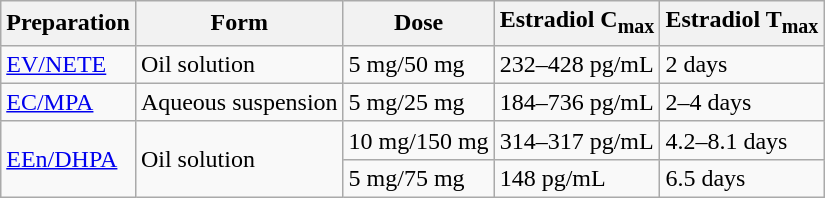<table class="wikitable">
<tr>
<th>Preparation</th>
<th>Form</th>
<th>Dose</th>
<th>Estradiol C<sub>max</sub></th>
<th>Estradiol T<sub>max</sub></th>
</tr>
<tr>
<td><a href='#'>EV/NETE</a></td>
<td>Oil solution</td>
<td>5 mg/50 mg</td>
<td>232–428 pg/mL</td>
<td>2 days</td>
</tr>
<tr>
<td><a href='#'>EC/MPA</a></td>
<td>Aqueous suspension</td>
<td>5 mg/25 mg</td>
<td>184–736 pg/mL</td>
<td>2–4 days</td>
</tr>
<tr>
<td rowspan="2"><a href='#'>EEn/DHPA</a></td>
<td rowspan="2">Oil solution</td>
<td>10 mg/150 mg</td>
<td>314–317 pg/mL</td>
<td>4.2–8.1 days</td>
</tr>
<tr>
<td>5 mg/75 mg</td>
<td>148 pg/mL</td>
<td>6.5 days</td>
</tr>
</table>
